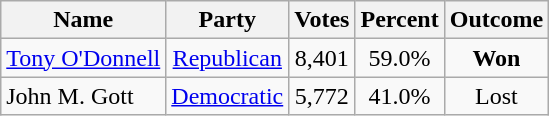<table class=wikitable style="text-align:center">
<tr>
<th>Name</th>
<th>Party</th>
<th>Votes</th>
<th>Percent</th>
<th>Outcome</th>
</tr>
<tr>
<td align=left><a href='#'>Tony O'Donnell</a></td>
<td><a href='#'>Republican</a></td>
<td>8,401</td>
<td>59.0%</td>
<td><strong>Won</strong></td>
</tr>
<tr>
<td align=left>John M. Gott</td>
<td><a href='#'>Democratic</a></td>
<td>5,772</td>
<td>41.0%</td>
<td>Lost</td>
</tr>
</table>
